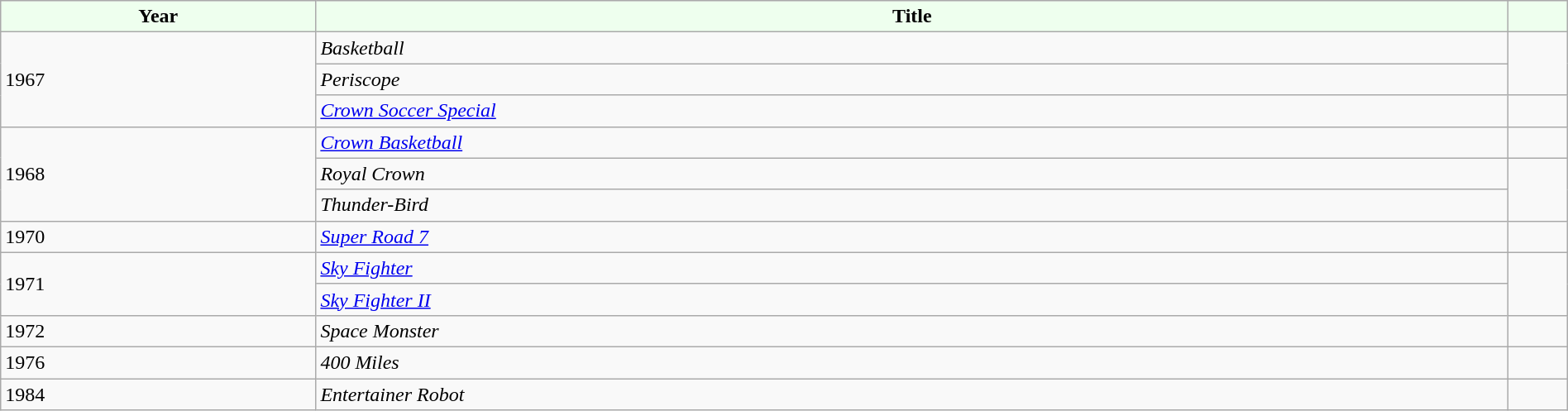<table class="wikitable sortable" style="text-align: left; width: 100%;">
<tr>
<th style="background: #efe;">Year</th>
<th style="background: #efe;">Title</th>
<th style="background: #efe;" class="unsortable"></th>
</tr>
<tr>
<td rowspan="3">1967</td>
<td><em>Basketball</em></td>
<td rowspan="2"></td>
</tr>
<tr>
<td><em>Periscope</em></td>
</tr>
<tr>
<td><em><a href='#'>Crown Soccer Special</a></em></td>
<td></td>
</tr>
<tr>
<td rowspan="3">1968</td>
<td><em><a href='#'>Crown Basketball</a></em></td>
<td></td>
</tr>
<tr>
<td><em>Royal Crown</em></td>
<td rowspan="2"></td>
</tr>
<tr>
<td><em>Thunder-Bird</em></td>
</tr>
<tr>
<td>1970</td>
<td><em><a href='#'>Super Road 7</a></em></td>
<td></td>
</tr>
<tr>
<td rowspan="2">1971</td>
<td><em><a href='#'>Sky Fighter</a></em></td>
<td rowspan="2"></td>
</tr>
<tr>
<td><em><a href='#'>Sky Fighter II</a></em></td>
</tr>
<tr>
<td>1972</td>
<td><em>Space Monster</em></td>
<td></td>
</tr>
<tr>
<td>1976</td>
<td><em>400 Miles</em></td>
<td></td>
</tr>
<tr>
<td>1984</td>
<td><em>Entertainer Robot</em></td>
<td></td>
</tr>
</table>
